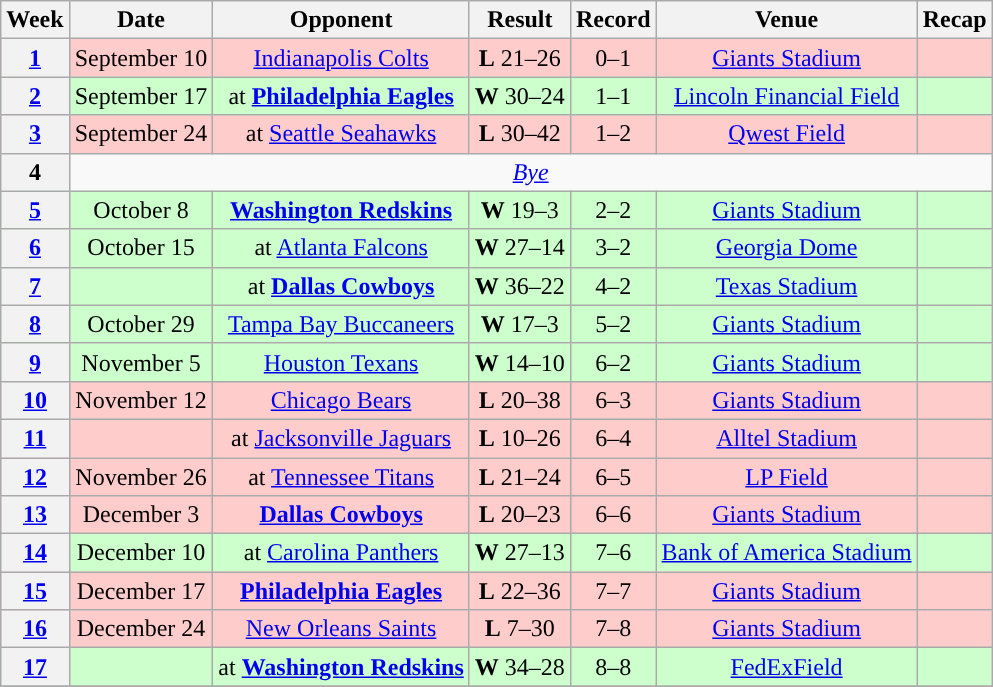<table class="wikitable" style="text-align:center">
<tr>
<th>Week</th>
<th>Date</th>
<th>Opponent</th>
<th>Result</th>
<th>Record</th>
<th>Venue</th>
<th>Recap</th>
</tr>
<tr style="background:#fcc;">
<th><a href='#'>1</a></th>
<td>September 10</td>
<td><a href='#'>Indianapolis Colts</a></td>
<td><strong>L</strong> 21–26</td>
<td>0–1</td>
<td><a href='#'>Giants Stadium</a></td>
<td></td>
</tr>
<tr style="background:#cfc;">
<th><a href='#'>2</a></th>
<td>September 17</td>
<td>at <strong><a href='#'>Philadelphia Eagles</a></strong></td>
<td><strong>W</strong> 30–24 </td>
<td>1–1</td>
<td><a href='#'>Lincoln Financial Field</a></td>
<td></td>
</tr>
<tr style="background:#fcc;">
<th><a href='#'>3</a></th>
<td>September 24</td>
<td>at <a href='#'>Seattle Seahawks</a></td>
<td><strong>L</strong> 30–42</td>
<td>1–2</td>
<td><a href='#'>Qwest Field</a></td>
<td></td>
</tr>
<tr>
<th>4</th>
<td colspan="6" style="text-align:center;"><em><a href='#'>Bye</a></em></td>
</tr>
<tr style="background:#cfc;">
<th><a href='#'>5</a></th>
<td>October 8</td>
<td><strong><a href='#'>Washington Redskins</a></strong></td>
<td><strong>W</strong> 19–3</td>
<td>2–2</td>
<td><a href='#'>Giants Stadium</a></td>
<td></td>
</tr>
<tr style="background:#cfc;">
<th><a href='#'>6</a></th>
<td>October 15</td>
<td>at <a href='#'>Atlanta Falcons</a></td>
<td><strong>W</strong> 27–14</td>
<td>3–2</td>
<td><a href='#'>Georgia Dome</a></td>
<td></td>
</tr>
<tr style="background:#cfc;">
<th><a href='#'>7</a></th>
<td></td>
<td>at <strong><a href='#'>Dallas Cowboys</a></strong></td>
<td><strong>W</strong> 36–22</td>
<td>4–2</td>
<td><a href='#'>Texas Stadium</a></td>
<td></td>
</tr>
<tr style="background:#cfc;">
<th><a href='#'>8</a></th>
<td>October 29</td>
<td><a href='#'>Tampa Bay Buccaneers</a></td>
<td><strong>W</strong> 17–3</td>
<td>5–2</td>
<td><a href='#'>Giants Stadium</a></td>
<td></td>
</tr>
<tr style="background:#cfc;">
<th><a href='#'>9</a></th>
<td>November 5</td>
<td><a href='#'>Houston Texans</a></td>
<td><strong>W</strong> 14–10</td>
<td>6–2</td>
<td><a href='#'>Giants Stadium</a></td>
<td></td>
</tr>
<tr style="background:#fcc;">
<th><a href='#'>10</a></th>
<td>November 12</td>
<td><a href='#'>Chicago Bears</a></td>
<td><strong>L</strong> 20–38</td>
<td>6–3</td>
<td><a href='#'>Giants Stadium</a></td>
<td></td>
</tr>
<tr style="background:#fcc;">
<th><a href='#'>11</a></th>
<td></td>
<td>at <a href='#'>Jacksonville Jaguars</a></td>
<td><strong>L</strong> 10–26</td>
<td>6–4</td>
<td><a href='#'>Alltel Stadium</a></td>
<td></td>
</tr>
<tr style="background:#fcc;">
<th><a href='#'>12</a></th>
<td>November 26</td>
<td>at <a href='#'>Tennessee Titans</a></td>
<td><strong>L</strong> 21–24</td>
<td>6–5</td>
<td><a href='#'>LP Field</a></td>
<td></td>
</tr>
<tr style="background:#fcc;">
<th><a href='#'>13</a></th>
<td>December 3</td>
<td><strong><a href='#'>Dallas Cowboys</a></strong></td>
<td><strong>L</strong> 20–23</td>
<td>6–6</td>
<td><a href='#'>Giants Stadium</a></td>
<td></td>
</tr>
<tr style="background:#cfc;">
<th><a href='#'>14</a></th>
<td>December 10</td>
<td>at <a href='#'>Carolina Panthers</a></td>
<td><strong>W</strong> 27–13</td>
<td>7–6</td>
<td><a href='#'>Bank of America Stadium</a></td>
<td></td>
</tr>
<tr style="background:#fcc;">
<th><a href='#'>15</a></th>
<td>December 17</td>
<td><strong><a href='#'>Philadelphia Eagles</a></strong></td>
<td><strong>L</strong> 22–36</td>
<td>7–7</td>
<td><a href='#'>Giants Stadium</a></td>
<td></td>
</tr>
<tr style="background:#fcc;">
<th><a href='#'>16</a></th>
<td>December 24</td>
<td><a href='#'>New Orleans Saints</a></td>
<td><strong>L</strong> 7–30</td>
<td>7–8</td>
<td><a href='#'>Giants Stadium</a></td>
<td></td>
</tr>
<tr style="background:#cfc;">
<th><a href='#'>17</a></th>
<td></td>
<td>at <strong><a href='#'>Washington Redskins</a></strong></td>
<td><strong>W</strong> 34–28</td>
<td>8–8</td>
<td><a href='#'>FedExField</a></td>
<td></td>
</tr>
<tr>
</tr>
</table>
